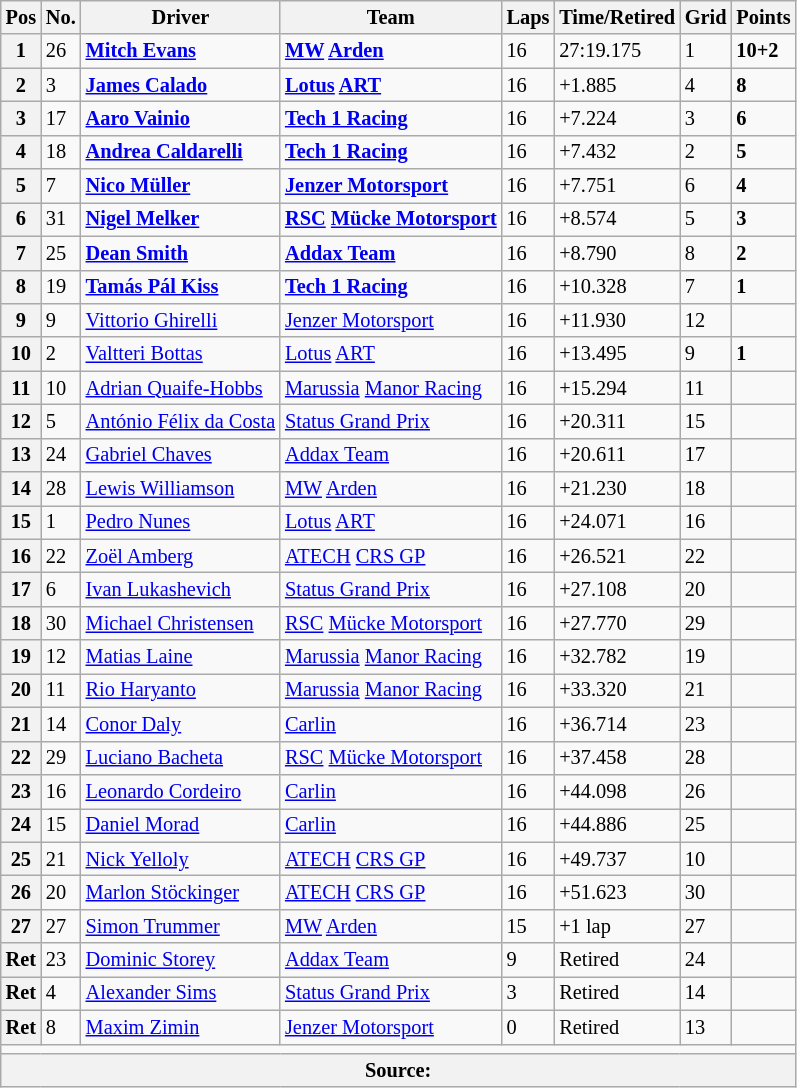<table class="wikitable" style="font-size:85%">
<tr>
<th>Pos</th>
<th>No.</th>
<th>Driver</th>
<th>Team</th>
<th>Laps</th>
<th>Time/Retired</th>
<th>Grid</th>
<th>Points</th>
</tr>
<tr>
<th>1</th>
<td>26</td>
<td> <strong><a href='#'>Mitch Evans</a></strong></td>
<td><strong><a href='#'>MW</a> <a href='#'>Arden</a></strong></td>
<td>16</td>
<td>27:19.175</td>
<td>1</td>
<td><strong>10+2</strong></td>
</tr>
<tr>
<th>2</th>
<td>3</td>
<td> <strong><a href='#'>James Calado</a></strong></td>
<td><strong><a href='#'>Lotus</a> <a href='#'>ART</a></strong></td>
<td>16</td>
<td>+1.885</td>
<td>4</td>
<td><strong>8</strong></td>
</tr>
<tr>
<th>3</th>
<td>17</td>
<td> <strong><a href='#'>Aaro Vainio</a></strong></td>
<td><strong><a href='#'>Tech 1 Racing</a></strong></td>
<td>16</td>
<td>+7.224</td>
<td>3</td>
<td><strong>6</strong></td>
</tr>
<tr>
<th>4</th>
<td>18</td>
<td> <strong><a href='#'>Andrea Caldarelli</a></strong></td>
<td><strong><a href='#'>Tech 1 Racing</a></strong></td>
<td>16</td>
<td>+7.432</td>
<td>2</td>
<td><strong>5</strong></td>
</tr>
<tr>
<th>5</th>
<td>7</td>
<td> <strong><a href='#'>Nico Müller</a></strong></td>
<td><strong><a href='#'>Jenzer Motorsport</a></strong></td>
<td>16</td>
<td>+7.751</td>
<td>6</td>
<td><strong>4</strong></td>
</tr>
<tr>
<th>6</th>
<td>31</td>
<td> <strong><a href='#'>Nigel Melker</a></strong></td>
<td><strong><a href='#'>RSC</a> <a href='#'>Mücke Motorsport</a></strong></td>
<td>16</td>
<td>+8.574</td>
<td>5</td>
<td><strong>3</strong></td>
</tr>
<tr>
<th>7</th>
<td>25</td>
<td> <strong><a href='#'>Dean Smith</a></strong></td>
<td><strong><a href='#'>Addax Team</a></strong></td>
<td>16</td>
<td>+8.790</td>
<td>8</td>
<td><strong>2</strong></td>
</tr>
<tr>
<th>8</th>
<td>19</td>
<td> <strong><a href='#'>Tamás Pál Kiss</a></strong></td>
<td><strong><a href='#'>Tech 1 Racing</a></strong></td>
<td>16</td>
<td>+10.328</td>
<td>7</td>
<td><strong>1</strong></td>
</tr>
<tr>
<th>9</th>
<td>9</td>
<td> <a href='#'>Vittorio Ghirelli</a></td>
<td><a href='#'>Jenzer Motorsport</a></td>
<td>16</td>
<td>+11.930</td>
<td>12</td>
<td></td>
</tr>
<tr>
<th>10</th>
<td>2</td>
<td> <a href='#'>Valtteri Bottas</a></td>
<td><a href='#'>Lotus</a> <a href='#'>ART</a></td>
<td>16</td>
<td>+13.495</td>
<td>9</td>
<td><strong>1</strong></td>
</tr>
<tr>
<th>11</th>
<td>10</td>
<td> <a href='#'>Adrian Quaife-Hobbs</a></td>
<td><a href='#'>Marussia</a> <a href='#'>Manor Racing</a></td>
<td>16</td>
<td>+15.294</td>
<td>11</td>
<td></td>
</tr>
<tr>
<th>12</th>
<td>5</td>
<td> <a href='#'>António Félix da Costa</a></td>
<td><a href='#'>Status Grand Prix</a></td>
<td>16</td>
<td>+20.311</td>
<td>15</td>
<td></td>
</tr>
<tr>
<th>13</th>
<td>24</td>
<td> <a href='#'>Gabriel Chaves</a></td>
<td><a href='#'>Addax Team</a></td>
<td>16</td>
<td>+20.611</td>
<td>17</td>
<td></td>
</tr>
<tr>
<th>14</th>
<td>28</td>
<td> <a href='#'>Lewis Williamson</a></td>
<td><a href='#'>MW</a> <a href='#'>Arden</a></td>
<td>16</td>
<td>+21.230</td>
<td>18</td>
<td></td>
</tr>
<tr>
<th>15</th>
<td>1</td>
<td> <a href='#'>Pedro Nunes</a></td>
<td><a href='#'>Lotus</a> <a href='#'>ART</a></td>
<td>16</td>
<td>+24.071</td>
<td>16</td>
<td></td>
</tr>
<tr>
<th>16</th>
<td>22</td>
<td> <a href='#'>Zoël Amberg</a></td>
<td><a href='#'>ATECH</a> <a href='#'>CRS GP</a></td>
<td>16</td>
<td>+26.521</td>
<td>22</td>
<td></td>
</tr>
<tr>
<th>17</th>
<td>6</td>
<td> <a href='#'>Ivan Lukashevich</a></td>
<td><a href='#'>Status Grand Prix</a></td>
<td>16</td>
<td>+27.108</td>
<td>20</td>
<td></td>
</tr>
<tr>
<th>18</th>
<td>30</td>
<td> <a href='#'>Michael Christensen</a></td>
<td><a href='#'>RSC</a> <a href='#'>Mücke Motorsport</a></td>
<td>16</td>
<td>+27.770</td>
<td>29</td>
<td></td>
</tr>
<tr>
<th>19</th>
<td>12</td>
<td> <a href='#'>Matias Laine</a></td>
<td><a href='#'>Marussia</a> <a href='#'>Manor Racing</a></td>
<td>16</td>
<td>+32.782</td>
<td>19</td>
<td></td>
</tr>
<tr>
<th>20</th>
<td>11</td>
<td> <a href='#'>Rio Haryanto</a></td>
<td><a href='#'>Marussia</a> <a href='#'>Manor Racing</a></td>
<td>16</td>
<td>+33.320</td>
<td>21</td>
<td></td>
</tr>
<tr>
<th>21</th>
<td>14</td>
<td> <a href='#'>Conor Daly</a></td>
<td><a href='#'>Carlin</a></td>
<td>16</td>
<td>+36.714</td>
<td>23</td>
<td></td>
</tr>
<tr>
<th>22</th>
<td>29</td>
<td> <a href='#'>Luciano Bacheta</a></td>
<td><a href='#'>RSC</a> <a href='#'>Mücke Motorsport</a></td>
<td>16</td>
<td>+37.458</td>
<td>28</td>
<td></td>
</tr>
<tr>
<th>23</th>
<td>16</td>
<td> <a href='#'>Leonardo Cordeiro</a></td>
<td><a href='#'>Carlin</a></td>
<td>16</td>
<td>+44.098</td>
<td>26</td>
<td></td>
</tr>
<tr>
<th>24</th>
<td>15</td>
<td> <a href='#'>Daniel Morad</a></td>
<td><a href='#'>Carlin</a></td>
<td>16</td>
<td>+44.886</td>
<td>25</td>
<td></td>
</tr>
<tr>
<th>25</th>
<td>21</td>
<td> <a href='#'>Nick Yelloly</a></td>
<td><a href='#'>ATECH</a> <a href='#'>CRS GP</a></td>
<td>16</td>
<td>+49.737</td>
<td>10</td>
<td></td>
</tr>
<tr>
<th>26</th>
<td>20</td>
<td> <a href='#'>Marlon Stöckinger</a></td>
<td><a href='#'>ATECH</a> <a href='#'>CRS GP</a></td>
<td>16</td>
<td>+51.623</td>
<td>30</td>
<td></td>
</tr>
<tr>
<th>27</th>
<td>27</td>
<td> <a href='#'>Simon Trummer</a></td>
<td><a href='#'>MW</a> <a href='#'>Arden</a></td>
<td>15</td>
<td>+1 lap</td>
<td>27</td>
<td></td>
</tr>
<tr>
<th>Ret</th>
<td>23</td>
<td> <a href='#'>Dominic Storey</a></td>
<td><a href='#'>Addax Team</a></td>
<td>9</td>
<td>Retired</td>
<td>24</td>
<td></td>
</tr>
<tr>
<th>Ret</th>
<td>4</td>
<td> <a href='#'>Alexander Sims</a></td>
<td><a href='#'>Status Grand Prix</a></td>
<td>3</td>
<td>Retired</td>
<td>14</td>
<td></td>
</tr>
<tr>
<th>Ret</th>
<td>8</td>
<td> <a href='#'>Maxim Zimin</a></td>
<td><a href='#'>Jenzer Motorsport</a></td>
<td>0</td>
<td>Retired</td>
<td>13</td>
<td></td>
</tr>
<tr>
<td colspan=8></td>
</tr>
<tr>
<th colspan="8">Source:</th>
</tr>
</table>
